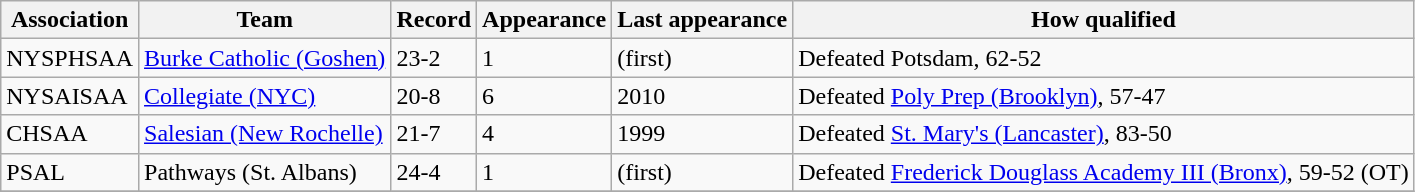<table class="wikitable sortable" style="text-align:left;">
<tr>
<th>Association</th>
<th>Team</th>
<th>Record</th>
<th data-sort-type="number">Appearance</th>
<th>Last appearance</th>
<th>How qualified</th>
</tr>
<tr>
<td>NYSPHSAA</td>
<td><a href='#'>Burke Catholic (Goshen)</a></td>
<td>23-2</td>
<td>1</td>
<td>(first)</td>
<td>Defeated Potsdam, 62-52</td>
</tr>
<tr>
<td>NYSAISAA</td>
<td><a href='#'>Collegiate (NYC)</a></td>
<td>20-8</td>
<td>6</td>
<td>2010</td>
<td>Defeated <a href='#'>Poly Prep (Brooklyn)</a>, 57-47</td>
</tr>
<tr>
<td>CHSAA</td>
<td><a href='#'>Salesian (New Rochelle)</a></td>
<td>21-7</td>
<td>4</td>
<td>1999</td>
<td>Defeated <a href='#'>St. Mary's (Lancaster)</a>, 83-50</td>
</tr>
<tr>
<td>PSAL</td>
<td>Pathways (St. Albans)</td>
<td>24-4</td>
<td>1</td>
<td>(first)</td>
<td>Defeated <a href='#'>Frederick Douglass Academy III (Bronx)</a>, 59-52 (OT)</td>
</tr>
<tr>
</tr>
</table>
